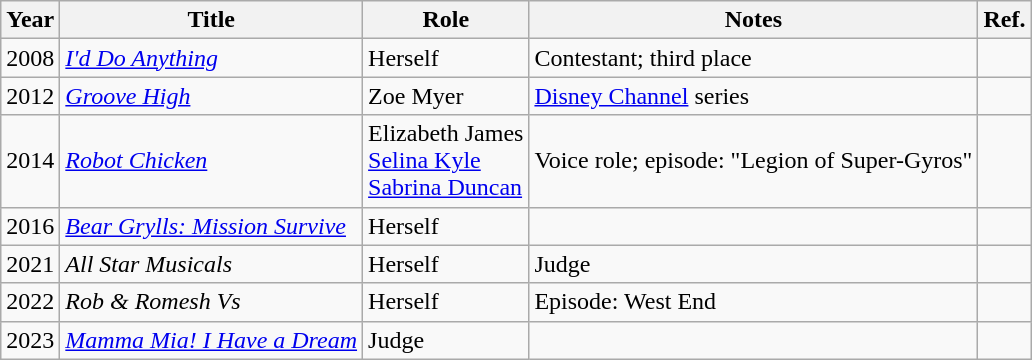<table class="wikitable sortable">
<tr>
<th>Year</th>
<th>Title</th>
<th>Role</th>
<th class="unsortable">Notes</th>
<th>Ref.</th>
</tr>
<tr>
<td>2008</td>
<td><em><a href='#'>I'd Do Anything</a></em></td>
<td>Herself</td>
<td>Contestant; third place</td>
<td></td>
</tr>
<tr>
<td>2012</td>
<td><em><a href='#'>Groove High</a></em></td>
<td>Zoe Myer</td>
<td><a href='#'>Disney Channel</a> series</td>
<td></td>
</tr>
<tr>
<td>2014</td>
<td><em><a href='#'>Robot Chicken</a></em></td>
<td>Elizabeth James<br><a href='#'>Selina Kyle</a><br><a href='#'>Sabrina Duncan</a></td>
<td>Voice role; episode: "Legion of Super-Gyros"</td>
<td></td>
</tr>
<tr>
<td>2016</td>
<td><em><a href='#'>Bear Grylls: Mission Survive</a></em></td>
<td>Herself</td>
<td></td>
<td></td>
</tr>
<tr>
<td>2021</td>
<td><em>All Star Musicals</em></td>
<td>Herself</td>
<td>Judge</td>
<td></td>
</tr>
<tr>
<td>2022</td>
<td><em>Rob & Romesh Vs</em></td>
<td>Herself</td>
<td>Episode: West End</td>
<td></td>
</tr>
<tr>
<td>2023</td>
<td><em><a href='#'>Mamma Mia! I Have a Dream</a></em></td>
<td>Judge</td>
<td></td>
<td></td>
</tr>
</table>
